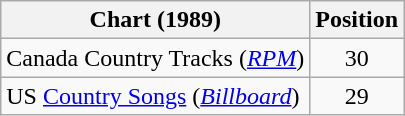<table class="wikitable sortable">
<tr>
<th scope="col">Chart (1989)</th>
<th scope="col">Position</th>
</tr>
<tr>
<td>Canada Country Tracks (<em><a href='#'>RPM</a></em>)</td>
<td align="center">30</td>
</tr>
<tr>
<td>US <a href='#'>Country Songs</a> (<em><a href='#'>Billboard</a></em>)</td>
<td align="center">29</td>
</tr>
</table>
